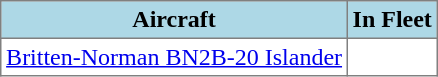<table class="toccolours" border="1" cellpadding="3" style="margin:1em auto; border-collapse:collapse">
<tr style="background:lightblue;">
<th>Aircraft</th>
<th>In Fleet</th>
</tr>
<tr>
<td><a href='#'>Britten-Norman BN2B-20 Islander</a></td>
<td></td>
</tr>
</table>
